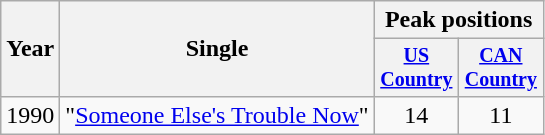<table class="wikitable" style="text-align:center;">
<tr>
<th rowspan="2">Year</th>
<th rowspan="2">Single</th>
<th colspan="2">Peak positions</th>
</tr>
<tr style="font-size:smaller;">
<th width="50"><a href='#'>US Country</a></th>
<th width="50"><a href='#'>CAN Country</a></th>
</tr>
<tr>
<td>1990</td>
<td align="left">"<a href='#'>Someone Else's Trouble Now</a>"</td>
<td>14</td>
<td>11</td>
</tr>
</table>
